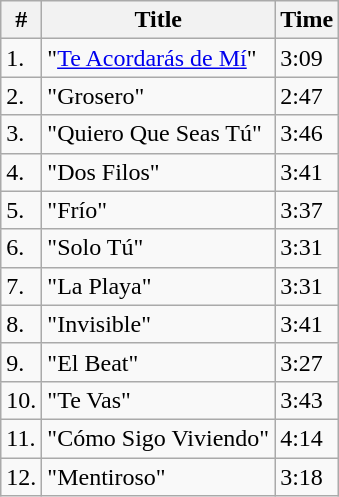<table class="wikitable">
<tr>
<th>#</th>
<th>Title</th>
<th>Time</th>
</tr>
<tr>
<td>1.</td>
<td>"<a href='#'>Te Acordarás de Mí</a>"</td>
<td>3:09</td>
</tr>
<tr>
<td>2.</td>
<td>"Grosero"</td>
<td>2:47</td>
</tr>
<tr>
<td>3.</td>
<td>"Quiero Que Seas Tú"</td>
<td>3:46</td>
</tr>
<tr>
<td>4.</td>
<td>"Dos Filos"</td>
<td>3:41</td>
</tr>
<tr>
<td>5.</td>
<td>"Frío"</td>
<td>3:37</td>
</tr>
<tr>
<td>6.</td>
<td>"Solo Tú"</td>
<td>3:31</td>
</tr>
<tr>
<td>7.</td>
<td>"La Playa"</td>
<td>3:31</td>
</tr>
<tr>
<td>8.</td>
<td>"Invisible"</td>
<td>3:41</td>
</tr>
<tr>
<td>9.</td>
<td>"El Beat"</td>
<td>3:27</td>
</tr>
<tr>
<td>10.</td>
<td>"Te Vas"</td>
<td>3:43</td>
</tr>
<tr>
<td>11.</td>
<td>"Cómo Sigo Viviendo"</td>
<td>4:14</td>
</tr>
<tr>
<td>12.</td>
<td>"Mentiroso" </td>
<td>3:18</td>
</tr>
</table>
